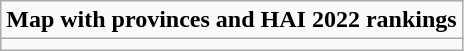<table role= "presentation" class="wikitable mw-collapsible mw-collapsed">
<tr>
<td><strong>Map with provinces and HAI 2022 rankings</strong></td>
</tr>
<tr>
<td></td>
</tr>
</table>
